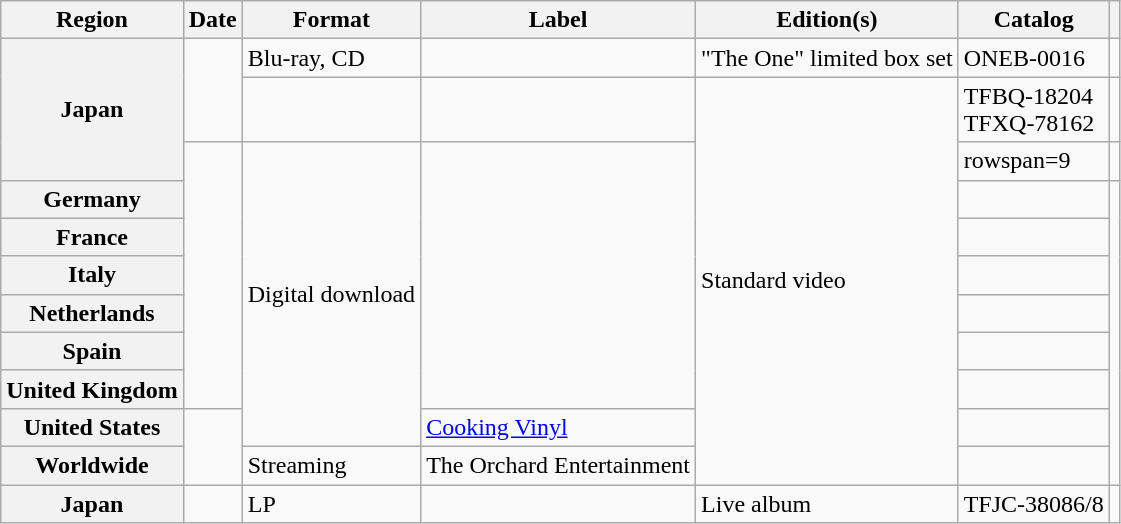<table class="wikitable plainrowheaders">
<tr>
<th scope="col">Region</th>
<th scope="col">Date</th>
<th scope="col">Format</th>
<th scope="col">Label</th>
<th scope="col">Edition(s)</th>
<th scope="col">Catalog</th>
<th scope="col"></th>
</tr>
<tr>
<th scope="row" rowspan="3">Japan</th>
<td rowspan="2"></td>
<td>Blu-ray, CD</td>
<td></td>
<td>"The One" limited box set</td>
<td>ONEB-0016</td>
<td></td>
</tr>
<tr>
<td></td>
<td></td>
<td rowspan=10>Standard video</td>
<td>TFBQ-18204<br>TFXQ-78162</td>
<td></td>
</tr>
<tr>
<td rowspan=7></td>
<td rowspan=8>Digital download</td>
<td rowspan=7></td>
<td>rowspan=9 </td>
<td></td>
</tr>
<tr>
<th scope="row">Germany</th>
<td></td>
</tr>
<tr>
<th scope="row">France</th>
<td></td>
</tr>
<tr>
<th scope="row">Italy</th>
<td></td>
</tr>
<tr>
<th scope="row">Netherlands</th>
<td></td>
</tr>
<tr>
<th scope="row">Spain</th>
<td></td>
</tr>
<tr>
<th scope="row">United Kingdom</th>
<td></td>
</tr>
<tr>
<th scope="row">United States</th>
<td rowspan=2></td>
<td><a href='#'>Cooking Vinyl</a></td>
<td></td>
</tr>
<tr>
<th scope="row">Worldwide</th>
<td>Streaming</td>
<td>The Orchard Entertainment</td>
<td></td>
</tr>
<tr>
<th scope="row">Japan</th>
<td></td>
<td>LP</td>
<td></td>
<td>Live album</td>
<td>TFJC-38086/8</td>
<td></td>
</tr>
</table>
